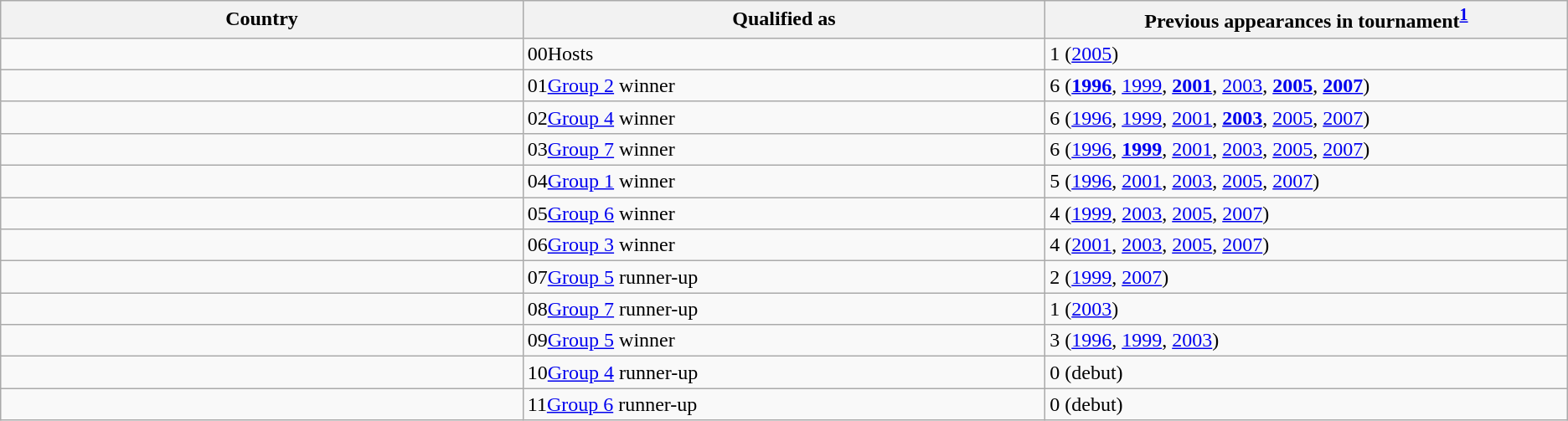<table class="wikitable sortable">
<tr>
<th width=17%>Country</th>
<th width=17%>Qualified as</th>
<th width=17%>Previous appearances in tournament<sup><strong><a href='#'>1</a></strong></sup></th>
</tr>
<tr>
<td></td>
<td><span>00</span>Hosts</td>
<td>1 (<a href='#'>2005</a>)</td>
</tr>
<tr>
<td></td>
<td><span>01</span><a href='#'>Group 2</a> winner</td>
<td>6 (<strong><a href='#'>1996</a></strong>, <a href='#'>1999</a>, <strong><a href='#'>2001</a></strong>, <a href='#'>2003</a>, <strong><a href='#'>2005</a></strong>, <strong><a href='#'>2007</a></strong>)</td>
</tr>
<tr>
<td></td>
<td><span>02</span><a href='#'>Group 4</a> winner</td>
<td>6 (<a href='#'>1996</a>, <a href='#'>1999</a>, <a href='#'>2001</a>, <strong><a href='#'>2003</a></strong>, <a href='#'>2005</a>, <a href='#'>2007</a>)</td>
</tr>
<tr>
<td></td>
<td><span>03</span><a href='#'>Group 7</a> winner</td>
<td>6 (<a href='#'>1996</a>, <strong><a href='#'>1999</a></strong>, <a href='#'>2001</a>, <a href='#'>2003</a>, <a href='#'>2005</a>, <a href='#'>2007</a>)</td>
</tr>
<tr>
<td></td>
<td><span>04</span><a href='#'>Group 1</a> winner</td>
<td>5 (<a href='#'>1996</a>, <a href='#'>2001</a>, <a href='#'>2003</a>, <a href='#'>2005</a>, <a href='#'>2007</a>)</td>
</tr>
<tr>
<td></td>
<td><span>05</span><a href='#'>Group 6</a> winner</td>
<td>4 (<a href='#'>1999</a>, <a href='#'>2003</a>, <a href='#'>2005</a>, <a href='#'>2007</a>)</td>
</tr>
<tr>
<td></td>
<td><span>06</span><a href='#'>Group 3</a> winner</td>
<td>4 (<a href='#'>2001</a>, <a href='#'>2003</a>, <a href='#'>2005</a>, <a href='#'>2007</a>)</td>
</tr>
<tr>
<td></td>
<td><span>07</span><a href='#'>Group 5</a> runner-up</td>
<td>2 (<a href='#'>1999</a>, <a href='#'>2007</a>)</td>
</tr>
<tr>
<td></td>
<td><span>08</span><a href='#'>Group 7</a> runner-up</td>
<td>1 (<a href='#'>2003</a>)</td>
</tr>
<tr>
<td></td>
<td><span>09</span><a href='#'>Group 5</a> winner</td>
<td>3 (<a href='#'>1996</a>, <a href='#'>1999</a>, <a href='#'>2003</a>)</td>
</tr>
<tr>
<td></td>
<td><span>10</span><a href='#'>Group 4</a> runner-up</td>
<td>0 (debut)</td>
</tr>
<tr>
<td></td>
<td><span>11</span><a href='#'>Group 6</a> runner-up</td>
<td>0 (debut)</td>
</tr>
</table>
